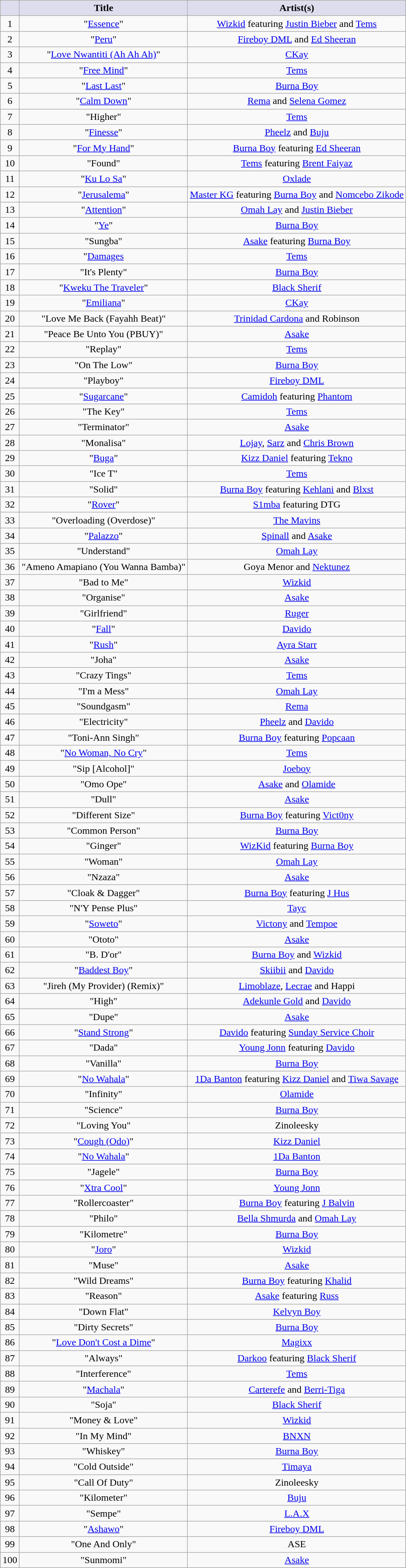<table class="wikitable sortable" style="text-align: center">
<tr>
<th scope="col" style="background:#dde;"></th>
<th scope="col" style="background:#dde;">Title</th>
<th scope="col" style="background:#dde;">Artist(s)</th>
</tr>
<tr>
<td scope="row">1</td>
<td>"<a href='#'>Essence</a>"</td>
<td><a href='#'>Wizkid</a> featuring <a href='#'>Justin Bieber</a> and <a href='#'>Tems</a></td>
</tr>
<tr>
<td scope="row">2</td>
<td>"<a href='#'>Peru</a>"</td>
<td><a href='#'>Fireboy DML</a> and <a href='#'>Ed Sheeran</a></td>
</tr>
<tr>
<td scope="row">3</td>
<td>"<a href='#'>Love Nwantiti (Ah Ah Ah)</a>"</td>
<td><a href='#'>CKay</a></td>
</tr>
<tr>
<td scope="row">4</td>
<td>"<a href='#'>Free Mind</a>"</td>
<td><a href='#'>Tems</a></td>
</tr>
<tr>
<td scope="row">5</td>
<td>"<a href='#'>Last Last</a>"</td>
<td><a href='#'>Burna Boy</a></td>
</tr>
<tr>
<td scope="row">6</td>
<td>"<a href='#'>Calm Down</a>"</td>
<td><a href='#'>Rema</a> and <a href='#'>Selena Gomez</a></td>
</tr>
<tr>
<td scope="row">7</td>
<td>"Higher"</td>
<td><a href='#'>Tems</a></td>
</tr>
<tr>
<td scope="row">8</td>
<td>"<a href='#'>Finesse</a>"</td>
<td><a href='#'>Pheelz</a> and <a href='#'>Buju</a></td>
</tr>
<tr>
<td scope="row">9</td>
<td>"<a href='#'>For My Hand</a>"</td>
<td><a href='#'>Burna Boy</a> featuring <a href='#'>Ed Sheeran</a></td>
</tr>
<tr>
<td scope="row">10</td>
<td>"Found"</td>
<td><a href='#'>Tems</a> featuring <a href='#'>Brent Faiyaz</a></td>
</tr>
<tr>
<td scope="row">11</td>
<td>"<a href='#'>Ku Lo Sa</a>"</td>
<td><a href='#'>Oxlade</a></td>
</tr>
<tr>
<td scope="row">12</td>
<td>"<a href='#'>Jerusalema</a>"</td>
<td><a href='#'>Master KG</a> featuring <a href='#'>Burna Boy</a> and <a href='#'>Nomcebo Zikode</a></td>
</tr>
<tr>
<td scope="row">13</td>
<td>"<a href='#'>Attention</a>"</td>
<td><a href='#'>Omah Lay</a> and <a href='#'>Justin Bieber</a></td>
</tr>
<tr>
<td scope="row">14</td>
<td>"<a href='#'>Ye</a>"</td>
<td><a href='#'>Burna Boy</a></td>
</tr>
<tr>
<td scope="row">15</td>
<td>"Sungba"</td>
<td><a href='#'>Asake</a> featuring <a href='#'>Burna Boy</a></td>
</tr>
<tr>
<td scope="row">16</td>
<td>"<a href='#'>Damages</a></td>
<td><a href='#'>Tems</a></td>
</tr>
<tr>
<td scope="row">17</td>
<td>"It's Plenty"</td>
<td><a href='#'>Burna Boy</a></td>
</tr>
<tr>
<td scope="row">18</td>
<td>"<a href='#'>Kweku The Traveler</a>"</td>
<td><a href='#'>Black Sherif</a></td>
</tr>
<tr>
<td scope="row">19</td>
<td>"<a href='#'>Emiliana</a>"</td>
<td><a href='#'>CKay</a></td>
</tr>
<tr>
<td scope="row">20</td>
<td>"Love Me Back (Fayahh Beat)"</td>
<td><a href='#'>Trinidad Cardona</a> and Robinson</td>
</tr>
<tr>
<td scope="row">21</td>
<td>"Peace Be Unto You (PBUY)"</td>
<td><a href='#'>Asake</a></td>
</tr>
<tr>
<td scope="row">22</td>
<td>"Replay"</td>
<td><a href='#'>Tems</a></td>
</tr>
<tr>
<td scope="row">23</td>
<td>"On The Low"</td>
<td><a href='#'>Burna Boy</a></td>
</tr>
<tr>
<td scope="row">24</td>
<td>"Playboy"</td>
<td><a href='#'>Fireboy DML</a></td>
</tr>
<tr>
<td scope="row">25</td>
<td>"<a href='#'>Sugarcane</a>"</td>
<td><a href='#'>Camidoh</a> featuring <a href='#'>Phantom</a></td>
</tr>
<tr>
<td scope="row">26</td>
<td>"The Key"</td>
<td><a href='#'>Tems</a></td>
</tr>
<tr>
<td scope="row">27</td>
<td>"Terminator"</td>
<td><a href='#'>Asake</a></td>
</tr>
<tr>
<td scope="row">28</td>
<td>"Monalisa"</td>
<td><a href='#'>Lojay</a>, <a href='#'>Sarz</a> and <a href='#'>Chris Brown</a></td>
</tr>
<tr>
<td scope="row">29</td>
<td>"<a href='#'>Buga</a>"</td>
<td><a href='#'>Kizz Daniel</a> featuring <a href='#'>Tekno</a></td>
</tr>
<tr>
<td scope="row">30</td>
<td>"Ice T"</td>
<td><a href='#'>Tems</a></td>
</tr>
<tr>
<td scope="row">31</td>
<td>"Solid"</td>
<td><a href='#'>Burna Boy</a> featuring <a href='#'>Kehlani</a> and <a href='#'>Blxst</a></td>
</tr>
<tr>
<td scope="row">32</td>
<td>"<a href='#'>Rover</a>"</td>
<td><a href='#'>S1mba</a> featuring DTG</td>
</tr>
<tr>
<td scope="row">33</td>
<td>"Overloading (Overdose)"</td>
<td><a href='#'>The Mavins</a></td>
</tr>
<tr>
<td scope="row">34</td>
<td>"<a href='#'>Palazzo</a>"</td>
<td><a href='#'>Spinall</a> and <a href='#'>Asake</a></td>
</tr>
<tr>
<td scope="row">35</td>
<td>"Understand"</td>
<td><a href='#'>Omah Lay</a></td>
</tr>
<tr>
<td scope="row">36</td>
<td>"Ameno Amapiano (You Wanna Bamba)"</td>
<td>Goya Menor and <a href='#'>Nektunez</a></td>
</tr>
<tr>
<td scope="row">37</td>
<td>"Bad to Me"</td>
<td><a href='#'>Wizkid</a></td>
</tr>
<tr>
<td scope="row">38</td>
<td>"Organise"</td>
<td><a href='#'>Asake</a></td>
</tr>
<tr>
<td scope="row">39</td>
<td>"Girlfriend"</td>
<td><a href='#'>Ruger</a></td>
</tr>
<tr>
<td scope="row">40</td>
<td>"<a href='#'>Fall</a>"</td>
<td><a href='#'>Davido</a></td>
</tr>
<tr>
<td scope="row">41</td>
<td>"<a href='#'>Rush</a>"</td>
<td><a href='#'>Ayra Starr</a></td>
</tr>
<tr>
<td scope="row">42</td>
<td>"Joha"</td>
<td><a href='#'>Asake</a></td>
</tr>
<tr>
<td scope="row">43</td>
<td>"Crazy Tings"</td>
<td><a href='#'>Tems</a></td>
</tr>
<tr>
<td scope="row">44</td>
<td>"I'm a Mess"</td>
<td><a href='#'>Omah Lay</a></td>
</tr>
<tr>
<td scope="row">45</td>
<td>"Soundgasm"</td>
<td><a href='#'>Rema</a></td>
</tr>
<tr>
<td scope="row">46</td>
<td>"Electricity"</td>
<td><a href='#'>Pheelz</a> and <a href='#'>Davido</a></td>
</tr>
<tr>
<td scope="row">47</td>
<td>"Toni-Ann Singh"</td>
<td><a href='#'>Burna Boy</a> featuring <a href='#'>Popcaan</a></td>
</tr>
<tr>
<td scope="row">48</td>
<td>"<a href='#'>No Woman, No Cry</a>"</td>
<td><a href='#'>Tems</a></td>
</tr>
<tr>
<td scope="row">49</td>
<td>"Sip [Alcohol]"</td>
<td><a href='#'>Joeboy</a></td>
</tr>
<tr>
<td scope="row">50</td>
<td>"Omo Ope"</td>
<td><a href='#'>Asake</a> and <a href='#'>Olamide</a></td>
</tr>
<tr>
<td scope="row">51</td>
<td>"Dull"</td>
<td><a href='#'>Asake</a></td>
</tr>
<tr>
<td scope="row">52</td>
<td>"Different Size"</td>
<td><a href='#'>Burna Boy</a> featuring <a href='#'>Vict0ny</a></td>
</tr>
<tr>
<td scope="row">53</td>
<td>"Common Person"</td>
<td><a href='#'>Burna Boy</a></td>
</tr>
<tr>
<td scope="row">54</td>
<td>"Ginger"</td>
<td><a href='#'>WizKid</a> featuring <a href='#'>Burna Boy</a></td>
</tr>
<tr>
<td scope="row">55</td>
<td>"Woman"</td>
<td><a href='#'>Omah Lay</a></td>
</tr>
<tr>
<td scope="row">56</td>
<td>"Nzaza"</td>
<td><a href='#'>Asake</a></td>
</tr>
<tr>
<td scope="row">57</td>
<td>"Cloak & Dagger"</td>
<td><a href='#'>Burna Boy</a> featuring <a href='#'>J Hus</a></td>
</tr>
<tr>
<td scope="row">58</td>
<td>"N'Y Pense Plus"</td>
<td><a href='#'>Tayc</a></td>
</tr>
<tr>
<td scope="row">59</td>
<td>"<a href='#'>Soweto</a>"</td>
<td><a href='#'>Victony</a> and <a href='#'>Tempoe</a></td>
</tr>
<tr>
<td scope="row">60</td>
<td>"Ototo"</td>
<td><a href='#'>Asake</a></td>
</tr>
<tr>
<td scope="row">61</td>
<td>"B. D'or"</td>
<td><a href='#'>Burna Boy</a> and <a href='#'>Wizkid</a></td>
</tr>
<tr>
<td scope="row">62</td>
<td>"<a href='#'>Baddest Boy</a>"</td>
<td><a href='#'>Skiibii</a> and <a href='#'>Davido</a></td>
</tr>
<tr>
<td scope="row">63</td>
<td>"Jireh (My Provider) (Remix)"</td>
<td><a href='#'>Limoblaze</a>, <a href='#'>Lecrae</a> and Happi</td>
</tr>
<tr>
<td scope="row">64</td>
<td>"High"</td>
<td><a href='#'>Adekunle Gold</a> and <a href='#'>Davido</a></td>
</tr>
<tr>
<td scope="row">65</td>
<td>"Dupe"</td>
<td><a href='#'>Asake</a></td>
</tr>
<tr>
<td scope="row">66</td>
<td>"<a href='#'>Stand Strong</a>"</td>
<td><a href='#'>Davido</a> featuring <a href='#'>Sunday Service Choir</a></td>
</tr>
<tr>
<td scope="row">67</td>
<td>"Dada"</td>
<td><a href='#'>Young Jonn</a> featuring <a href='#'>Davido</a></td>
</tr>
<tr>
<td scope="row">68</td>
<td>"Vanilla"</td>
<td><a href='#'>Burna Boy</a></td>
</tr>
<tr>
<td scope="row">69</td>
<td>"<a href='#'>No Wahala</a>"</td>
<td><a href='#'>1Da Banton</a> featuring <a href='#'>Kizz Daniel</a> and <a href='#'>Tiwa Savage</a></td>
</tr>
<tr>
<td scope="row">70</td>
<td>"Infinity"</td>
<td><a href='#'>Olamide</a></td>
</tr>
<tr>
<td scope="row">71</td>
<td>"Science"</td>
<td><a href='#'>Burna Boy</a></td>
</tr>
<tr>
<td scope="row">72</td>
<td>"Loving You"</td>
<td>Zinoleesky</td>
</tr>
<tr>
<td scope="row">73</td>
<td>"<a href='#'>Cough (Odo)</a>"</td>
<td><a href='#'>Kizz Daniel</a></td>
</tr>
<tr>
<td scope="row">74</td>
<td>"<a href='#'>No Wahala</a>"</td>
<td><a href='#'>1Da Banton</a></td>
</tr>
<tr>
<td scope="row">75</td>
<td>"Jagele"</td>
<td><a href='#'>Burna Boy</a></td>
</tr>
<tr>
<td scope="row">76</td>
<td>"<a href='#'>Xtra Cool</a>"</td>
<td><a href='#'>Young Jonn</a></td>
</tr>
<tr>
<td scope="row">77</td>
<td>"Rollercoaster"</td>
<td><a href='#'>Burna Boy</a> featuring <a href='#'>J Balvin</a></td>
</tr>
<tr>
<td scope="row">78</td>
<td>"Philo"</td>
<td><a href='#'>Bella Shmurda</a> and <a href='#'>Omah Lay</a></td>
</tr>
<tr>
<td scope="row">79</td>
<td>"Kilometre"</td>
<td><a href='#'>Burna Boy</a></td>
</tr>
<tr>
<td scope="row">80</td>
<td>"<a href='#'>Joro</a>"</td>
<td><a href='#'>Wizkid</a></td>
</tr>
<tr>
<td scope="row">81</td>
<td>"Muse"</td>
<td><a href='#'>Asake</a></td>
</tr>
<tr>
<td scope="row">82</td>
<td>"Wild Dreams"</td>
<td><a href='#'>Burna Boy</a> featuring <a href='#'>Khalid</a></td>
</tr>
<tr>
<td scope="row">83</td>
<td>"Reason"</td>
<td><a href='#'>Asake</a> featuring <a href='#'>Russ</a></td>
</tr>
<tr>
<td scope="row">84</td>
<td>"Down Flat"</td>
<td><a href='#'>Kelvyn Boy</a></td>
</tr>
<tr>
<td scope="row">85</td>
<td>"Dirty Secrets"</td>
<td><a href='#'>Burna Boy</a></td>
</tr>
<tr>
<td scope="row">86</td>
<td>"<a href='#'>Love Don't Cost a Dime</a>"</td>
<td><a href='#'>Magixx</a></td>
</tr>
<tr>
<td scope="row">87</td>
<td>"Always"</td>
<td><a href='#'>Darkoo</a> featuring <a href='#'>Black Sherif</a></td>
</tr>
<tr>
<td scope="row">88</td>
<td>"Interference"</td>
<td><a href='#'>Tems</a></td>
</tr>
<tr>
<td scope="row">89</td>
<td>"<a href='#'>Machala</a>"</td>
<td><a href='#'>Carterefe</a> and <a href='#'>Berri-Tiga</a></td>
</tr>
<tr>
<td scope="row">90</td>
<td>"Soja"</td>
<td><a href='#'>Black Sherif</a></td>
</tr>
<tr>
<td scope="row">91</td>
<td>"Money & Love"</td>
<td><a href='#'>Wizkid</a></td>
</tr>
<tr>
<td scope="row">92</td>
<td>"In My Mind"</td>
<td><a href='#'>BNXN</a></td>
</tr>
<tr>
<td scope="row">93</td>
<td>"Whiskey"</td>
<td><a href='#'>Burna Boy</a></td>
</tr>
<tr>
<td scope="row">94</td>
<td>"Cold Outside"</td>
<td><a href='#'>Timaya</a></td>
</tr>
<tr>
<td scope="row">95</td>
<td>"Call Of Duty"</td>
<td>Zinoleesky</td>
</tr>
<tr>
<td scope="row">96</td>
<td>"Kilometer"</td>
<td><a href='#'>Buju</a></td>
</tr>
<tr>
<td scope="row">97</td>
<td>"Sempe"</td>
<td><a href='#'>L.A.X</a></td>
</tr>
<tr>
<td scope="row">98</td>
<td>"<a href='#'>Ashawo</a>"</td>
<td><a href='#'>Fireboy DML</a></td>
</tr>
<tr>
<td scope="row">99</td>
<td>"One And Only"</td>
<td>ASE</td>
</tr>
<tr>
<td scope="row">100</td>
<td>"Sunmomi"</td>
<td><a href='#'>Asake</a></td>
</tr>
</table>
